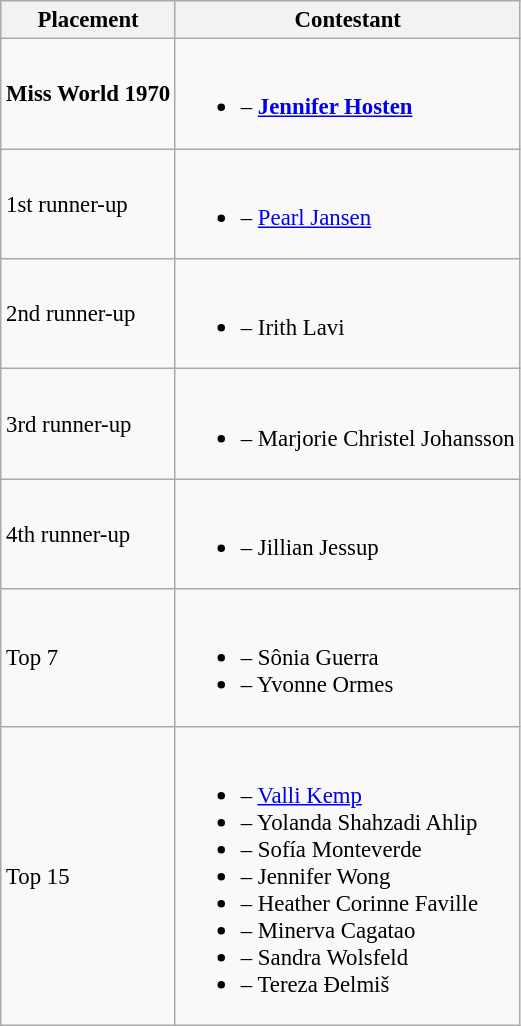<table class="wikitable sortable" style="font-size:95%;">
<tr>
<th>Placement</th>
<th>Contestant</th>
</tr>
<tr>
<td><strong>Miss World 1970</strong></td>
<td><br><ul><li><strong></strong> – <strong><a href='#'>Jennifer Hosten</a></strong></li></ul></td>
</tr>
<tr>
<td>1st runner-up</td>
<td><br><ul><li> – <a href='#'>Pearl Jansen</a></li></ul></td>
</tr>
<tr>
<td>2nd runner-up</td>
<td><br><ul><li> – Irith Lavi</li></ul></td>
</tr>
<tr>
<td>3rd runner-up</td>
<td><br><ul><li> – Marjorie Christel Johansson</li></ul></td>
</tr>
<tr>
<td>4th runner-up</td>
<td><br><ul><li> – Jillian Jessup</li></ul></td>
</tr>
<tr>
<td>Top 7</td>
<td><br><ul><li> – Sônia Guerra</li><li> – Yvonne Ormes</li></ul></td>
</tr>
<tr>
<td>Top 15</td>
<td><br><ul><li> – <a href='#'>Valli Kemp</a></li><li> – Yolanda Shahzadi Ahlip</li><li> – Sofía Monteverde</li><li> – Jennifer Wong</li><li> – Heather Corinne Faville</li><li> – Minerva Cagatao</li><li> – Sandra Wolsfeld</li><li> – Tereza Đelmiš</li></ul></td>
</tr>
</table>
